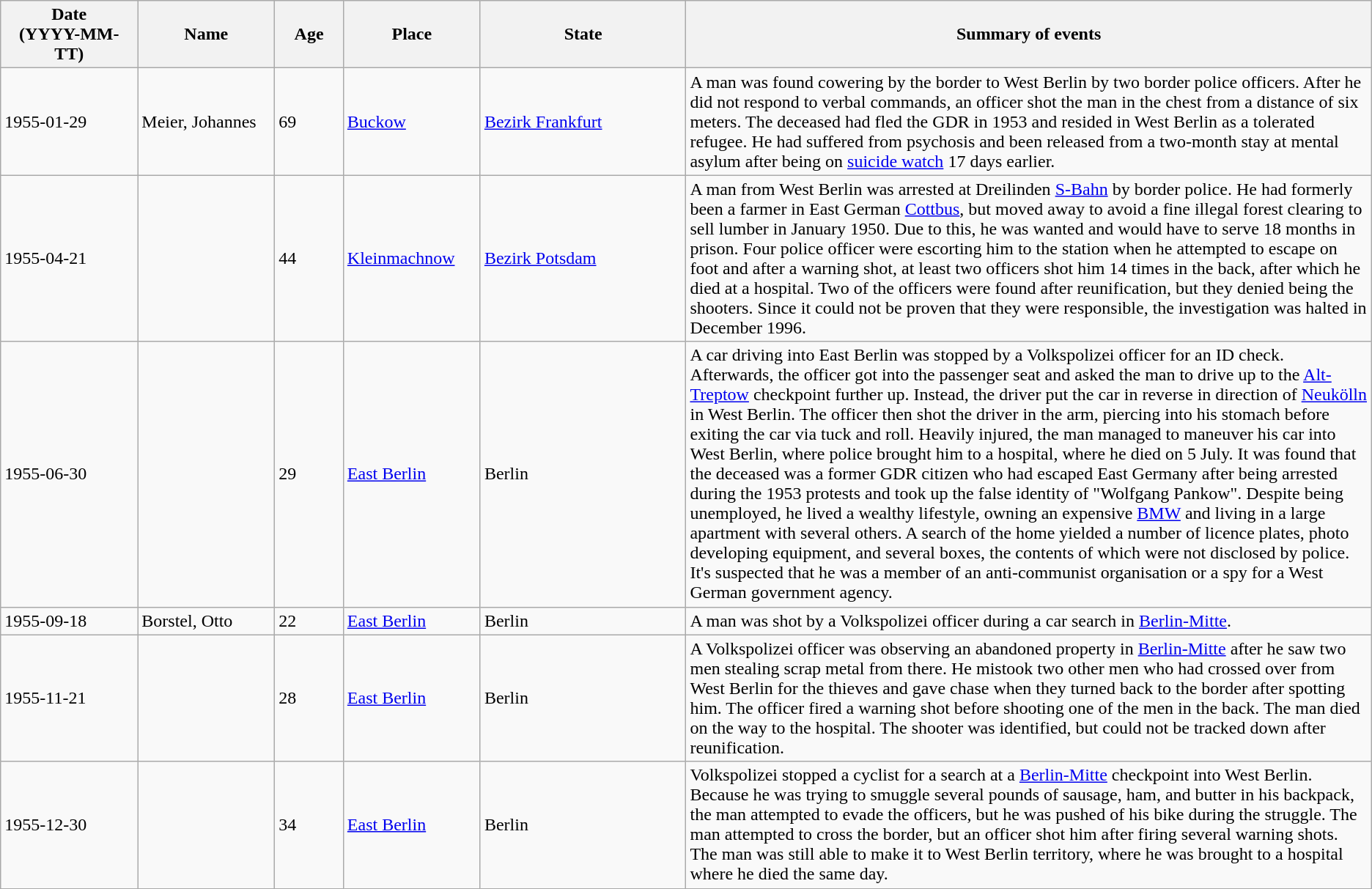<table class="wikitable sortable static-row-numbers static-row-header-text">
<tr>
<th style="width:10%;">Date<br>(YYYY-MM-TT)</th>
<th style="width:10%;">Name</th>
<th style="width:5%;">Age</th>
<th style="width:10%;">Place</th>
<th style="width:15%;">State</th>
<th style="width:50%;">Summary of events</th>
</tr>
<tr>
<td>1955-01-29</td>
<td>Meier, Johannes</td>
<td>69</td>
<td><a href='#'>Buckow</a></td>
<td><a href='#'>Bezirk Frankfurt</a></td>
<td>A man was found cowering by the border to West Berlin by two border police officers. After he did not respond to verbal commands, an officer shot the man in the chest from a distance of six meters. The deceased had fled the GDR in 1953 and resided in West Berlin as a tolerated refugee. He had suffered from psychosis and been released from a two-month stay at mental asylum after being on <a href='#'>suicide watch</a> 17 days earlier.</td>
</tr>
<tr>
<td>1955-04-21</td>
<td></td>
<td>44</td>
<td><a href='#'>Kleinmachnow</a></td>
<td><a href='#'>Bezirk Potsdam</a></td>
<td>A man from West Berlin was arrested at Dreilinden <a href='#'>S-Bahn</a> by border police. He had formerly been a farmer in East German <a href='#'>Cottbus</a>, but moved away to avoid a fine illegal forest clearing to sell lumber in January 1950. Due to this, he was wanted and would have to serve 18 months in prison. Four police officer were escorting him to the station when he attempted to escape on foot and after a warning shot, at least two officers shot him 14 times in the back, after which he died at a hospital. Two of the officers were found after reunification, but they denied being the shooters. Since it could not be proven that they were responsible, the investigation was halted in December 1996.</td>
</tr>
<tr>
<td>1955-06-30</td>
<td></td>
<td>29</td>
<td><a href='#'>East Berlin</a></td>
<td>Berlin</td>
<td>A car driving into East Berlin was stopped by a Volkspolizei officer for an ID check. Afterwards, the officer got into the passenger seat and asked the man to drive up to the <a href='#'>Alt-Treptow</a> checkpoint further up. Instead, the driver put the car in reverse in direction of  <a href='#'>Neukölln</a> in West Berlin. The officer then shot the driver in the arm, piercing into his stomach before exiting the car via tuck and roll. Heavily injured, the man managed to maneuver his car into West Berlin, where police brought him to a hospital, where he died on 5 July. It was found that the deceased was a former GDR citizen who had escaped East Germany after being arrested during the 1953 protests and took up the false identity of "Wolfgang Pankow". Despite being unemployed, he lived a wealthy lifestyle, owning an expensive <a href='#'>BMW</a> and living in a large apartment with several others. A search of the home yielded a number of licence plates, photo developing equipment, and several boxes, the contents of which were not disclosed by police. It's suspected that he was a member of an anti-communist organisation or a spy for a West German government agency.</td>
</tr>
<tr>
<td>1955-09-18</td>
<td>Borstel, Otto</td>
<td>22</td>
<td><a href='#'>East Berlin</a></td>
<td>Berlin</td>
<td>A man was shot by a Volkspolizei officer during a car search in <a href='#'>Berlin-Mitte</a>.</td>
</tr>
<tr>
<td>1955-11-21</td>
<td></td>
<td>28</td>
<td><a href='#'>East Berlin</a></td>
<td>Berlin</td>
<td>A Volkspolizei officer was observing an abandoned property in <a href='#'>Berlin-Mitte</a> after he saw two men stealing scrap metal from there. He mistook two other men who had crossed over from West Berlin for the thieves and gave chase when they turned back to the border after spotting him. The officer fired a warning shot before shooting one of the men in the back. The man died on the way to the hospital. The shooter was identified, but could not be tracked down after reunification.</td>
</tr>
<tr>
<td>1955-12-30</td>
<td></td>
<td>34</td>
<td><a href='#'>East Berlin</a></td>
<td>Berlin</td>
<td>Volkspolizei stopped a cyclist for a search at a <a href='#'>Berlin-Mitte</a> checkpoint into West Berlin. Because he was trying to smuggle several pounds of sausage, ham, and butter in his backpack, the man attempted to evade the officers, but he was pushed of his bike during the struggle. The man attempted to cross the border, but an officer shot him after firing several warning shots. The man was still able to make it to West Berlin territory, where he was brought to a hospital where he died the same day.</td>
</tr>
</table>
